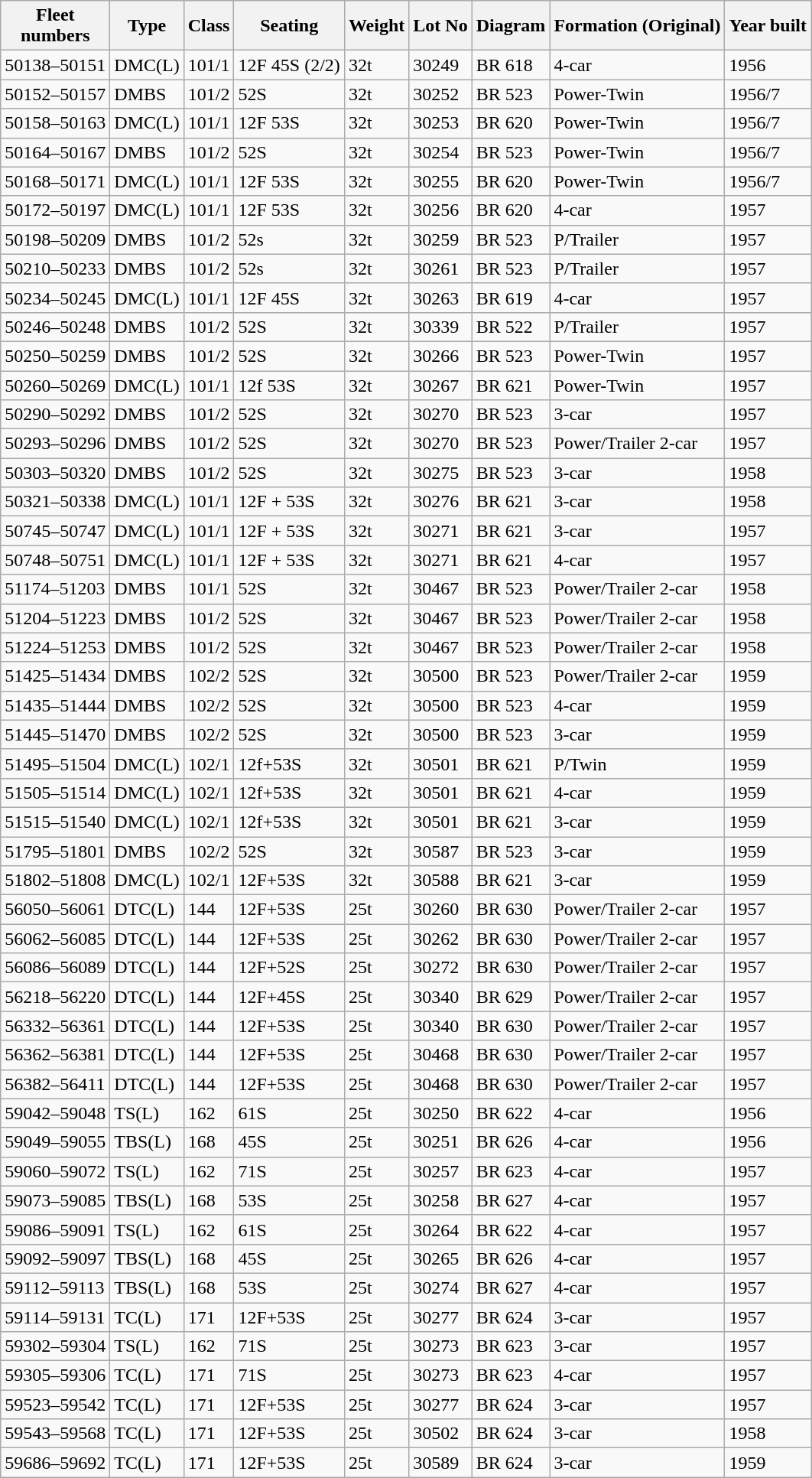<table class="wikitable sortable collapsible">
<tr>
<th>Fleet<br>numbers</th>
<th>Type</th>
<th>Class</th>
<th>Seating</th>
<th>Weight</th>
<th>Lot No</th>
<th>Diagram</th>
<th>Formation (Original)</th>
<th>Year built</th>
</tr>
<tr>
<td>50138–50151</td>
<td>DMC(L)</td>
<td>101/1</td>
<td>12F 45S (2/2)</td>
<td>32t</td>
<td>30249</td>
<td>BR 618</td>
<td>4-car</td>
<td>1956</td>
</tr>
<tr>
<td>50152–50157</td>
<td>DMBS</td>
<td>101/2</td>
<td>52S</td>
<td>32t</td>
<td>30252</td>
<td>BR 523</td>
<td>Power-Twin</td>
<td>1956/7</td>
</tr>
<tr>
<td>50158–50163</td>
<td>DMC(L)</td>
<td>101/1</td>
<td>12F 53S</td>
<td>32t</td>
<td>30253</td>
<td>BR 620</td>
<td>Power-Twin</td>
<td>1956/7</td>
</tr>
<tr>
<td>50164–50167</td>
<td>DMBS</td>
<td>101/2</td>
<td>52S</td>
<td>32t</td>
<td>30254</td>
<td>BR 523</td>
<td>Power-Twin</td>
<td>1956/7</td>
</tr>
<tr>
<td>50168–50171</td>
<td>DMC(L)</td>
<td>101/1</td>
<td>12F 53S</td>
<td>32t</td>
<td>30255</td>
<td>BR 620</td>
<td>Power-Twin</td>
<td>1956/7</td>
</tr>
<tr>
<td>50172–50197</td>
<td>DMC(L)</td>
<td>101/1</td>
<td>12F 53S</td>
<td>32t</td>
<td>30256</td>
<td>BR 620</td>
<td>4-car</td>
<td>1957</td>
</tr>
<tr>
<td>50198–50209</td>
<td>DMBS</td>
<td>101/2</td>
<td>52s</td>
<td>32t</td>
<td>30259</td>
<td>BR 523</td>
<td>P/Trailer</td>
<td>1957</td>
</tr>
<tr>
<td>50210–50233</td>
<td>DMBS</td>
<td>101/2</td>
<td>52s</td>
<td>32t</td>
<td>30261</td>
<td>BR 523</td>
<td>P/Trailer</td>
<td>1957</td>
</tr>
<tr>
<td>50234–50245</td>
<td>DMC(L)</td>
<td>101/1</td>
<td>12F 45S</td>
<td>32t</td>
<td>30263</td>
<td>BR 619</td>
<td>4-car</td>
<td>1957</td>
</tr>
<tr>
<td>50246–50248</td>
<td>DMBS</td>
<td>101/2</td>
<td>52S</td>
<td>32t</td>
<td>30339</td>
<td>BR 522</td>
<td>P/Trailer</td>
<td>1957</td>
</tr>
<tr>
<td>50250–50259</td>
<td>DMBS</td>
<td>101/2</td>
<td>52S</td>
<td>32t</td>
<td>30266</td>
<td>BR 523</td>
<td>Power-Twin</td>
<td>1957</td>
</tr>
<tr>
<td>50260–50269</td>
<td>DMC(L)</td>
<td>101/1</td>
<td>12f 53S</td>
<td>32t</td>
<td>30267</td>
<td>BR 621</td>
<td>Power-Twin</td>
<td>1957</td>
</tr>
<tr>
<td>50290–50292</td>
<td>DMBS</td>
<td>101/2</td>
<td>52S</td>
<td>32t</td>
<td>30270</td>
<td>BR 523</td>
<td>3-car</td>
<td>1957</td>
</tr>
<tr>
<td>50293–50296</td>
<td>DMBS</td>
<td>101/2</td>
<td>52S</td>
<td>32t</td>
<td>30270</td>
<td>BR 523</td>
<td>Power/Trailer 2-car</td>
<td>1957</td>
</tr>
<tr>
<td>50303–50320</td>
<td>DMBS</td>
<td>101/2</td>
<td>52S</td>
<td>32t</td>
<td>30275</td>
<td>BR 523</td>
<td>3-car</td>
<td>1958</td>
</tr>
<tr>
<td>50321–50338</td>
<td>DMC(L)</td>
<td>101/1</td>
<td>12F + 53S</td>
<td>32t</td>
<td>30276</td>
<td>BR 621</td>
<td>3-car</td>
<td>1958</td>
</tr>
<tr>
<td>50745–50747</td>
<td>DMC(L)</td>
<td>101/1</td>
<td>12F + 53S</td>
<td>32t</td>
<td>30271</td>
<td>BR 621</td>
<td>3-car</td>
<td>1957</td>
</tr>
<tr>
<td>50748–50751</td>
<td>DMC(L)</td>
<td>101/1</td>
<td>12F + 53S</td>
<td>32t</td>
<td>30271</td>
<td>BR 621</td>
<td>4-car</td>
<td>1957</td>
</tr>
<tr>
<td>51174–51203</td>
<td>DMBS</td>
<td>101/1</td>
<td>52S</td>
<td>32t</td>
<td>30467</td>
<td>BR 523</td>
<td>Power/Trailer 2-car</td>
<td>1958</td>
</tr>
<tr>
<td>51204–51223</td>
<td>DMBS</td>
<td>101/2</td>
<td>52S</td>
<td>32t</td>
<td>30467</td>
<td>BR 523</td>
<td>Power/Trailer 2-car</td>
<td>1958</td>
</tr>
<tr>
<td>51224–51253</td>
<td>DMBS</td>
<td>101/2</td>
<td>52S</td>
<td>32t</td>
<td>30467</td>
<td>BR 523</td>
<td>Power/Trailer 2-car</td>
<td>1958</td>
</tr>
<tr>
<td>51425–51434</td>
<td>DMBS</td>
<td>102/2</td>
<td>52S</td>
<td>32t</td>
<td>30500</td>
<td>BR 523</td>
<td>Power/Trailer 2-car</td>
<td>1959</td>
</tr>
<tr>
<td>51435–51444</td>
<td>DMBS</td>
<td>102/2</td>
<td>52S</td>
<td>32t</td>
<td>30500</td>
<td>BR 523</td>
<td>4-car</td>
<td>1959</td>
</tr>
<tr>
<td>51445–51470</td>
<td>DMBS</td>
<td>102/2</td>
<td>52S</td>
<td>32t</td>
<td>30500</td>
<td>BR 523</td>
<td>3-car</td>
<td>1959</td>
</tr>
<tr>
<td>51495–51504</td>
<td>DMC(L)</td>
<td>102/1</td>
<td>12f+53S</td>
<td>32t</td>
<td>30501</td>
<td>BR 621</td>
<td>P/Twin</td>
<td>1959</td>
</tr>
<tr>
<td>51505–51514</td>
<td>DMC(L)</td>
<td>102/1</td>
<td>12f+53S</td>
<td>32t</td>
<td>30501</td>
<td>BR 621</td>
<td>4-car</td>
<td>1959</td>
</tr>
<tr>
<td>51515–51540</td>
<td>DMC(L)</td>
<td>102/1</td>
<td>12f+53S</td>
<td>32t</td>
<td>30501</td>
<td>BR 621</td>
<td>3-car</td>
<td>1959</td>
</tr>
<tr>
<td>51795–51801</td>
<td>DMBS</td>
<td>102/2</td>
<td>52S</td>
<td>32t</td>
<td>30587</td>
<td>BR 523</td>
<td>3-car</td>
<td>1959</td>
</tr>
<tr>
<td>51802–51808</td>
<td>DMC(L)</td>
<td>102/1</td>
<td>12F+53S</td>
<td>32t</td>
<td>30588</td>
<td>BR 621</td>
<td>3-car</td>
<td>1959</td>
</tr>
<tr>
<td>56050–56061</td>
<td>DTC(L)</td>
<td>144</td>
<td>12F+53S</td>
<td>25t</td>
<td>30260</td>
<td>BR 630</td>
<td>Power/Trailer 2-car</td>
<td>1957</td>
</tr>
<tr>
<td>56062–56085</td>
<td>DTC(L)</td>
<td>144</td>
<td>12F+53S</td>
<td>25t</td>
<td>30262</td>
<td>BR 630</td>
<td>Power/Trailer 2-car</td>
<td>1957</td>
</tr>
<tr>
<td>56086–56089</td>
<td>DTC(L)</td>
<td>144</td>
<td>12F+52S</td>
<td>25t</td>
<td>30272</td>
<td>BR 630</td>
<td>Power/Trailer 2-car</td>
<td>1957</td>
</tr>
<tr>
<td>56218–56220</td>
<td>DTC(L)</td>
<td>144</td>
<td>12F+45S</td>
<td>25t</td>
<td>30340</td>
<td>BR 629</td>
<td>Power/Trailer 2-car</td>
<td>1957</td>
</tr>
<tr>
<td>56332–56361</td>
<td>DTC(L)</td>
<td>144</td>
<td>12F+53S</td>
<td>25t</td>
<td>30340</td>
<td>BR 630</td>
<td>Power/Trailer 2-car</td>
<td>1957</td>
</tr>
<tr>
<td>56362–56381</td>
<td>DTC(L)</td>
<td>144</td>
<td>12F+53S</td>
<td>25t</td>
<td>30468</td>
<td>BR 630</td>
<td>Power/Trailer 2-car</td>
<td>1957</td>
</tr>
<tr>
<td>56382–56411</td>
<td>DTC(L)</td>
<td>144</td>
<td>12F+53S</td>
<td>25t</td>
<td>30468</td>
<td>BR 630</td>
<td>Power/Trailer 2-car</td>
<td>1957</td>
</tr>
<tr>
<td>59042–59048</td>
<td>TS(L)</td>
<td>162</td>
<td>61S</td>
<td>25t</td>
<td>30250</td>
<td>BR 622</td>
<td>4-car</td>
<td>1956</td>
</tr>
<tr>
<td>59049–59055</td>
<td>TBS(L)</td>
<td>168</td>
<td>45S</td>
<td>25t</td>
<td>30251</td>
<td>BR 626</td>
<td>4-car</td>
<td>1956</td>
</tr>
<tr>
<td>59060–59072</td>
<td>TS(L)</td>
<td>162</td>
<td>71S</td>
<td>25t</td>
<td>30257</td>
<td>BR 623</td>
<td>4-car</td>
<td>1957</td>
</tr>
<tr>
<td>59073–59085</td>
<td>TBS(L)</td>
<td>168</td>
<td>53S</td>
<td>25t</td>
<td>30258</td>
<td>BR 627</td>
<td>4-car</td>
<td>1957</td>
</tr>
<tr>
<td>59086–59091</td>
<td>TS(L)</td>
<td>162</td>
<td>61S</td>
<td>25t</td>
<td>30264</td>
<td>BR 622</td>
<td>4-car</td>
<td>1957</td>
</tr>
<tr>
<td>59092–59097</td>
<td>TBS(L)</td>
<td>168</td>
<td>45S</td>
<td>25t</td>
<td>30265</td>
<td>BR 626</td>
<td>4-car</td>
<td>1957</td>
</tr>
<tr>
<td>59112–59113</td>
<td>TBS(L)</td>
<td>168</td>
<td>53S</td>
<td>25t</td>
<td>30274</td>
<td>BR 627</td>
<td>4-car</td>
<td>1957</td>
</tr>
<tr>
<td>59114–59131</td>
<td>TC(L)</td>
<td>171</td>
<td>12F+53S</td>
<td>25t</td>
<td>30277</td>
<td>BR 624</td>
<td>3-car</td>
<td>1957</td>
</tr>
<tr>
<td>59302–59304</td>
<td>TS(L)</td>
<td>162</td>
<td>71S</td>
<td>25t</td>
<td>30273</td>
<td>BR 623</td>
<td>3-car</td>
<td>1957</td>
</tr>
<tr>
<td>59305–59306</td>
<td>TC(L)</td>
<td>171</td>
<td>71S</td>
<td>25t</td>
<td>30273</td>
<td>BR 623</td>
<td>4-car</td>
<td>1957</td>
</tr>
<tr>
<td>59523–59542</td>
<td>TC(L)</td>
<td>171</td>
<td>12F+53S</td>
<td>25t</td>
<td>30277</td>
<td>BR 624</td>
<td>3-car</td>
<td>1957</td>
</tr>
<tr>
<td>59543–59568</td>
<td>TC(L)</td>
<td>171</td>
<td>12F+53S</td>
<td>25t</td>
<td>30502</td>
<td>BR 624</td>
<td>3-car</td>
<td>1958</td>
</tr>
<tr>
<td>59686–59692</td>
<td>TC(L)</td>
<td>171</td>
<td>12F+53S</td>
<td>25t</td>
<td>30589</td>
<td>BR 624</td>
<td>3-car</td>
<td>1959</td>
</tr>
</table>
